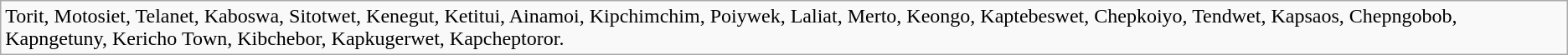<table class="wikitable">
<tr>
<td>Torit, Motosiet, Telanet, Kaboswa, Sitotwet, Kenegut, Ketitui, Ainamoi, Kipchimchim, Poiywek, Laliat, Merto, Keongo, Kaptebeswet, Chepkoiyo, Tendwet, Kapsaos, Chepngobob, Kapngetuny, Kericho Town, Kibchebor, Kapkugerwet, Kapcheptoror.</td>
</tr>
</table>
